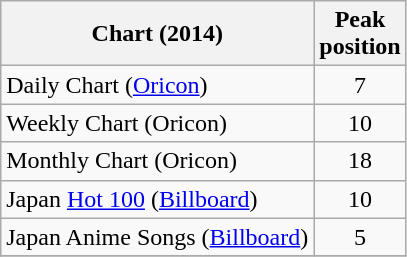<table class="wikitable sortable">
<tr>
<th>Chart (2014)</th>
<th>Peak<br>position</th>
</tr>
<tr>
<td>Daily Chart (<a href='#'>Oricon</a>)</td>
<td align="center">7</td>
</tr>
<tr>
<td>Weekly Chart (Oricon)</td>
<td align="center">10</td>
</tr>
<tr>
<td>Monthly Chart (Oricon)</td>
<td align="center">18</td>
</tr>
<tr>
<td>Japan <a href='#'>Hot 100</a> (<a href='#'>Billboard</a>)</td>
<td align="center">10</td>
</tr>
<tr>
<td>Japan Anime Songs (<a href='#'>Billboard</a>)</td>
<td align="center">5</td>
</tr>
<tr>
</tr>
</table>
